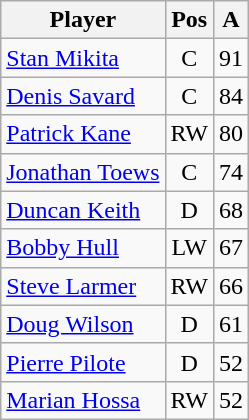<table class="wikitable" style="text-align:center">
<tr>
<th>Player</th>
<th>Pos</th>
<th>A</th>
</tr>
<tr>
<td style="text-align:left;"><a href='#'>Stan Mikita</a></td>
<td>C</td>
<td>91</td>
</tr>
<tr>
<td style="text-align:left;"><a href='#'>Denis Savard</a></td>
<td>C</td>
<td>84</td>
</tr>
<tr>
<td style="text-align:left;"><a href='#'>Patrick Kane</a></td>
<td>RW</td>
<td>80</td>
</tr>
<tr>
<td style="text-align:left;"><a href='#'>Jonathan Toews</a></td>
<td>C</td>
<td>74</td>
</tr>
<tr>
<td style="text-align:left;"><a href='#'>Duncan Keith</a></td>
<td>D</td>
<td>68</td>
</tr>
<tr>
<td style="text-align:left;"><a href='#'>Bobby Hull</a></td>
<td>LW</td>
<td>67</td>
</tr>
<tr>
<td style="text-align:left;"><a href='#'>Steve Larmer</a></td>
<td>RW</td>
<td>66</td>
</tr>
<tr>
<td style="text-align:left;"><a href='#'>Doug Wilson</a></td>
<td>D</td>
<td>61</td>
</tr>
<tr>
<td style="text-align:left;"><a href='#'>Pierre Pilote</a></td>
<td>D</td>
<td>52</td>
</tr>
<tr>
<td style="text-align:left;"><a href='#'>Marian Hossa</a></td>
<td>RW</td>
<td>52</td>
</tr>
</table>
